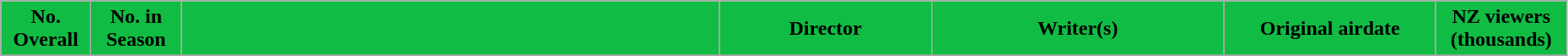<table class="wikitable plainrowheaders" style="width:98%;">
<tr>
<th style= "width:4em; background-color:#11BC44;">No. Overall</th>
<th ! style= "width:4em; background-color:#11BC44;">No. in Season</th>
<th ! style="background-color: #11BC44;"></th>
<th ! style="width:10em; background-color: #11BC44;">Director</th>
<th ! style="width:14em; background-color: #11BC44;">Writer(s)</th>
<th ! style="width:10em; background-color: #11BC44;">Original airdate</th>
<th ! style="width:6em; background-color: #11BC44;">NZ viewers (thousands)</th>
</tr>
<tr>
</tr>
</table>
